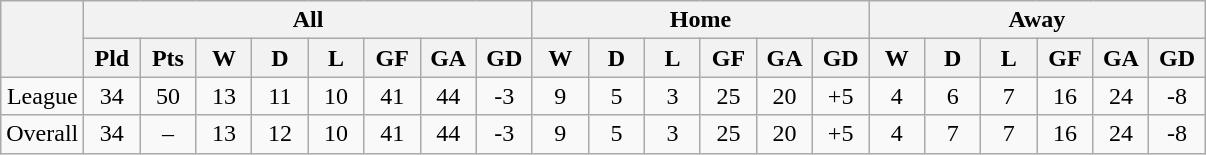<table class="wikitable" style="text-align:center">
<tr>
<th rowspan=2></th>
<th colspan=8>All</th>
<th colspan=6>Home</th>
<th colspan=6>Away</th>
</tr>
<tr>
<th width=30>Pld</th>
<th width=30>Pts</th>
<th width=30>W</th>
<th width=30>D</th>
<th width=30>L</th>
<th width=30>GF</th>
<th width=30>GA</th>
<th width=30>GD</th>
<th width=30>W</th>
<th width=30>D</th>
<th width=30>L</th>
<th width=30>GF</th>
<th width=30>GA</th>
<th width=30>GD</th>
<th width=30>W</th>
<th width=30>D</th>
<th width=30>L</th>
<th width=30>GF</th>
<th width=30>GA</th>
<th width=30>GD</th>
</tr>
<tr>
<td>League</td>
<td>34</td>
<td>50</td>
<td>13</td>
<td>11</td>
<td>10</td>
<td>41</td>
<td>44</td>
<td>-3</td>
<td>9</td>
<td>5</td>
<td>3</td>
<td>25</td>
<td>20</td>
<td>+5</td>
<td>4</td>
<td>6</td>
<td>7</td>
<td>16</td>
<td>24</td>
<td>-8</td>
</tr>
<tr>
<td>Overall</td>
<td>34</td>
<td>–</td>
<td>13</td>
<td>12</td>
<td>10</td>
<td>41</td>
<td>44</td>
<td>-3</td>
<td>9</td>
<td>5</td>
<td>3</td>
<td>25</td>
<td>20</td>
<td>+5</td>
<td>4</td>
<td>7</td>
<td>7</td>
<td>16</td>
<td>24</td>
<td>-8</td>
</tr>
</table>
